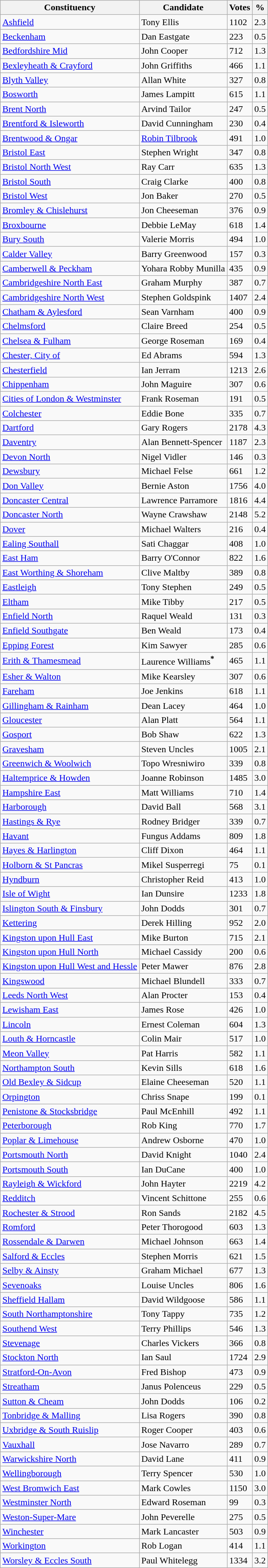<table class="wikitable sortable">
<tr>
<th>Constituency</th>
<th>Candidate</th>
<th>Votes</th>
<th>%</th>
</tr>
<tr>
<td><a href='#'>Ashfield</a></td>
<td>Tony Ellis</td>
<td>1102</td>
<td>2.3</td>
</tr>
<tr>
<td><a href='#'>Beckenham</a></td>
<td>Dan Eastgate</td>
<td>223</td>
<td>0.5</td>
</tr>
<tr>
<td><a href='#'>Bedfordshire Mid</a></td>
<td>John Cooper</td>
<td>712</td>
<td>1.3</td>
</tr>
<tr>
<td><a href='#'>Bexleyheath & Crayford</a></td>
<td>John Griffiths</td>
<td>466</td>
<td>1.1</td>
</tr>
<tr>
<td><a href='#'>Blyth Valley</a></td>
<td>Allan White</td>
<td>327</td>
<td>0.8</td>
</tr>
<tr>
<td><a href='#'>Bosworth</a></td>
<td>James Lampitt</td>
<td>615</td>
<td>1.1</td>
</tr>
<tr>
<td><a href='#'>Brent North</a></td>
<td>Arvind Tailor</td>
<td>247</td>
<td>0.5</td>
</tr>
<tr>
<td><a href='#'>Brentford & Isleworth</a></td>
<td>David Cunningham</td>
<td>230</td>
<td>0.4</td>
</tr>
<tr>
<td><a href='#'>Brentwood & Ongar</a></td>
<td><a href='#'>Robin Tilbrook</a></td>
<td>491</td>
<td>1.0</td>
</tr>
<tr>
<td><a href='#'>Bristol East</a></td>
<td>Stephen Wright</td>
<td>347</td>
<td>0.8</td>
</tr>
<tr>
<td><a href='#'>Bristol North West</a></td>
<td>Ray Carr</td>
<td>635</td>
<td>1.3</td>
</tr>
<tr>
<td><a href='#'>Bristol South</a></td>
<td>Craig Clarke</td>
<td>400</td>
<td>0.8</td>
</tr>
<tr>
<td><a href='#'>Bristol West</a></td>
<td>Jon Baker</td>
<td>270</td>
<td>0.5</td>
</tr>
<tr>
<td><a href='#'>Bromley & Chislehurst</a></td>
<td>Jon Cheeseman</td>
<td>376</td>
<td>0.9</td>
</tr>
<tr>
<td><a href='#'>Broxbourne</a></td>
<td>Debbie LeMay</td>
<td>618</td>
<td>1.4</td>
</tr>
<tr>
<td><a href='#'>Bury South</a></td>
<td>Valerie Morris</td>
<td>494</td>
<td>1.0</td>
</tr>
<tr>
<td><a href='#'>Calder Valley</a></td>
<td>Barry Greenwood</td>
<td>157</td>
<td>0.3</td>
</tr>
<tr>
<td><a href='#'>Camberwell & Peckham</a></td>
<td>Yohara Robby Munilla</td>
<td>435</td>
<td>0.9</td>
</tr>
<tr>
<td><a href='#'>Cambridgeshire North East</a></td>
<td>Graham Murphy</td>
<td>387</td>
<td>0.7</td>
</tr>
<tr>
<td><a href='#'>Cambridgeshire North West</a></td>
<td>Stephen Goldspink</td>
<td>1407</td>
<td>2.4</td>
</tr>
<tr>
<td><a href='#'>Chatham & Aylesford</a></td>
<td>Sean Varnham</td>
<td>400</td>
<td>0.9</td>
</tr>
<tr>
<td><a href='#'>Chelmsford</a></td>
<td>Claire Breed</td>
<td>254</td>
<td>0.5</td>
</tr>
<tr>
<td><a href='#'>Chelsea & Fulham</a></td>
<td>George Roseman</td>
<td>169</td>
<td>0.4</td>
</tr>
<tr>
<td><a href='#'>Chester, City of</a></td>
<td>Ed Abrams</td>
<td>594</td>
<td>1.3</td>
</tr>
<tr>
<td><a href='#'>Chesterfield</a></td>
<td>Ian Jerram</td>
<td>1213</td>
<td>2.6</td>
</tr>
<tr>
<td><a href='#'>Chippenham</a></td>
<td>John Maguire</td>
<td>307</td>
<td>0.6</td>
</tr>
<tr>
<td><a href='#'>Cities of London & Westminster</a></td>
<td>Frank Roseman</td>
<td>191</td>
<td>0.5</td>
</tr>
<tr>
<td><a href='#'>Colchester</a></td>
<td>Eddie Bone</td>
<td>335</td>
<td>0.7</td>
</tr>
<tr>
<td><a href='#'>Dartford</a></td>
<td>Gary Rogers</td>
<td>2178</td>
<td>4.3</td>
</tr>
<tr>
<td><a href='#'>Daventry</a></td>
<td>Alan Bennett-Spencer</td>
<td>1187</td>
<td>2.3</td>
</tr>
<tr>
<td><a href='#'>Devon North</a></td>
<td>Nigel Vidler</td>
<td>146</td>
<td>0.3</td>
</tr>
<tr>
<td><a href='#'>Dewsbury</a></td>
<td>Michael Felse</td>
<td>661</td>
<td>1.2</td>
</tr>
<tr>
<td><a href='#'>Don Valley</a></td>
<td>Bernie Aston</td>
<td>1756</td>
<td>4.0</td>
</tr>
<tr>
<td><a href='#'>Doncaster Central</a></td>
<td>Lawrence Parramore</td>
<td>1816</td>
<td>4.4</td>
</tr>
<tr>
<td><a href='#'>Doncaster North</a></td>
<td>Wayne Crawshaw</td>
<td>2148</td>
<td>5.2</td>
</tr>
<tr>
<td><a href='#'>Dover</a></td>
<td>Michael Walters</td>
<td>216</td>
<td>0.4</td>
</tr>
<tr>
<td><a href='#'>Ealing Southall</a></td>
<td>Sati Chaggar</td>
<td>408</td>
<td>1.0</td>
</tr>
<tr>
<td><a href='#'>East Ham</a></td>
<td>Barry O'Connor</td>
<td>822</td>
<td>1.6</td>
</tr>
<tr>
<td><a href='#'>East Worthing & Shoreham</a></td>
<td>Clive Maltby</td>
<td>389</td>
<td>0.8</td>
</tr>
<tr>
<td><a href='#'>Eastleigh</a></td>
<td>Tony Stephen</td>
<td>249</td>
<td>0.5</td>
</tr>
<tr>
<td><a href='#'>Eltham</a></td>
<td>Mike Tibby</td>
<td>217</td>
<td>0.5</td>
</tr>
<tr>
<td><a href='#'>Enfield North</a></td>
<td>Raquel Weald</td>
<td>131</td>
<td>0.3</td>
</tr>
<tr>
<td><a href='#'>Enfield Southgate</a></td>
<td>Ben Weald</td>
<td>173</td>
<td>0.4</td>
</tr>
<tr>
<td><a href='#'>Epping Forest</a></td>
<td>Kim Sawyer</td>
<td>285</td>
<td>0.6</td>
</tr>
<tr>
<td><a href='#'>Erith & Thamesmead</a></td>
<td>Laurence Williams<sup><strong>*</strong></sup></td>
<td>465</td>
<td>1.1</td>
</tr>
<tr>
<td><a href='#'>Esher & Walton</a></td>
<td>Mike Kearsley</td>
<td>307</td>
<td>0.6</td>
</tr>
<tr>
<td><a href='#'>Fareham</a></td>
<td>Joe Jenkins</td>
<td>618</td>
<td>1.1</td>
</tr>
<tr>
<td><a href='#'>Gillingham & Rainham</a></td>
<td>Dean Lacey</td>
<td>464</td>
<td>1.0</td>
</tr>
<tr>
<td><a href='#'>Gloucester</a></td>
<td>Alan Platt</td>
<td>564</td>
<td>1.1</td>
</tr>
<tr>
<td><a href='#'>Gosport</a></td>
<td>Bob Shaw</td>
<td>622</td>
<td>1.3</td>
</tr>
<tr>
<td><a href='#'>Gravesham</a></td>
<td>Steven Uncles</td>
<td>1005</td>
<td>2.1</td>
</tr>
<tr>
<td><a href='#'>Greenwich & Woolwich</a></td>
<td>Topo Wresniwiro</td>
<td>339</td>
<td>0.8</td>
</tr>
<tr>
<td><a href='#'>Haltemprice & Howden</a></td>
<td>Joanne Robinson</td>
<td>1485</td>
<td>3.0</td>
</tr>
<tr>
<td><a href='#'>Hampshire East</a></td>
<td>Matt Williams</td>
<td>710</td>
<td>1.4</td>
</tr>
<tr>
<td><a href='#'>Harborough</a></td>
<td>David Ball</td>
<td>568</td>
<td>3.1</td>
</tr>
<tr>
<td><a href='#'>Hastings & Rye</a></td>
<td>Rodney Bridger</td>
<td>339</td>
<td>0.7</td>
</tr>
<tr>
<td><a href='#'>Havant</a></td>
<td>Fungus Addams</td>
<td>809</td>
<td>1.8</td>
</tr>
<tr>
<td><a href='#'>Hayes & Harlington</a></td>
<td>Cliff Dixon</td>
<td>464</td>
<td>1.1</td>
</tr>
<tr>
<td><a href='#'>Holborn & St Pancras</a></td>
<td>Mikel Susperregi</td>
<td>75</td>
<td>0.1</td>
</tr>
<tr>
<td><a href='#'>Hyndburn</a></td>
<td>Christopher Reid</td>
<td>413</td>
<td>1.0</td>
</tr>
<tr>
<td><a href='#'>Isle of Wight</a></td>
<td>Ian Dunsire</td>
<td>1233</td>
<td>1.8</td>
</tr>
<tr>
<td><a href='#'>Islington South & Finsbury</a></td>
<td>John Dodds</td>
<td>301</td>
<td>0.7</td>
</tr>
<tr>
<td><a href='#'>Kettering</a></td>
<td>Derek Hilling</td>
<td>952</td>
<td>2.0</td>
</tr>
<tr>
<td><a href='#'>Kingston upon Hull East</a></td>
<td>Mike Burton</td>
<td>715</td>
<td>2.1</td>
</tr>
<tr>
<td><a href='#'>Kingston upon Hull North</a></td>
<td>Michael Cassidy</td>
<td>200</td>
<td>0.6</td>
</tr>
<tr>
<td><a href='#'>Kingston upon Hull West and Hessle</a></td>
<td>Peter Mawer</td>
<td>876</td>
<td>2.8</td>
</tr>
<tr>
<td><a href='#'>Kingswood</a></td>
<td>Michael Blundell</td>
<td>333</td>
<td>0.7</td>
</tr>
<tr>
<td><a href='#'>Leeds North West</a></td>
<td>Alan Procter</td>
<td>153</td>
<td>0.4</td>
</tr>
<tr>
<td><a href='#'>Lewisham East</a></td>
<td>James Rose</td>
<td>426</td>
<td>1.0</td>
</tr>
<tr>
<td><a href='#'>Lincoln</a></td>
<td>Ernest Coleman</td>
<td>604</td>
<td>1.3</td>
</tr>
<tr>
<td><a href='#'>Louth & Horncastle</a></td>
<td>Colin Mair</td>
<td>517</td>
<td>1.0</td>
</tr>
<tr>
<td><a href='#'>Meon Valley</a></td>
<td>Pat Harris</td>
<td>582</td>
<td>1.1</td>
</tr>
<tr>
<td><a href='#'>Northampton South</a></td>
<td>Kevin Sills</td>
<td>618</td>
<td>1.6</td>
</tr>
<tr>
<td><a href='#'>Old Bexley & Sidcup</a></td>
<td>Elaine Cheeseman</td>
<td>520</td>
<td>1.1</td>
</tr>
<tr>
<td><a href='#'>Orpington</a></td>
<td>Chriss Snape</td>
<td>199</td>
<td>0.1</td>
</tr>
<tr>
<td><a href='#'>Penistone & Stocksbridge</a></td>
<td>Paul McEnhill</td>
<td>492</td>
<td>1.1</td>
</tr>
<tr>
<td><a href='#'>Peterborough</a></td>
<td>Rob King</td>
<td>770</td>
<td>1.7</td>
</tr>
<tr>
<td><a href='#'>Poplar & Limehouse</a></td>
<td>Andrew Osborne</td>
<td>470</td>
<td>1.0</td>
</tr>
<tr>
<td><a href='#'>Portsmouth North</a></td>
<td>David Knight</td>
<td>1040</td>
<td>2.4</td>
</tr>
<tr>
<td><a href='#'>Portsmouth South</a></td>
<td>Ian DuCane</td>
<td>400</td>
<td>1.0</td>
</tr>
<tr>
<td><a href='#'>Rayleigh & Wickford</a></td>
<td>John Hayter</td>
<td>2219</td>
<td>4.2</td>
</tr>
<tr>
<td><a href='#'>Redditch</a></td>
<td>Vincent Schittone</td>
<td>255</td>
<td>0.6</td>
</tr>
<tr>
<td><a href='#'>Rochester & Strood</a></td>
<td>Ron Sands</td>
<td>2182</td>
<td>4.5</td>
</tr>
<tr>
<td><a href='#'>Romford</a></td>
<td>Peter Thorogood</td>
<td>603</td>
<td>1.3</td>
</tr>
<tr>
<td><a href='#'>Rossendale & Darwen</a></td>
<td>Michael Johnson</td>
<td>663</td>
<td>1.4</td>
</tr>
<tr>
<td><a href='#'>Salford & Eccles</a></td>
<td>Stephen Morris</td>
<td>621</td>
<td>1.5</td>
</tr>
<tr>
<td><a href='#'>Selby & Ainsty</a></td>
<td>Graham Michael</td>
<td>677</td>
<td>1.3</td>
</tr>
<tr>
<td><a href='#'>Sevenoaks</a></td>
<td>Louise Uncles</td>
<td>806</td>
<td>1.6</td>
</tr>
<tr>
<td><a href='#'>Sheffield Hallam</a></td>
<td>David Wildgoose</td>
<td>586</td>
<td>1.1</td>
</tr>
<tr>
<td><a href='#'>South Northamptonshire</a></td>
<td>Tony Tappy</td>
<td>735</td>
<td>1.2</td>
</tr>
<tr>
<td><a href='#'>Southend West</a></td>
<td>Terry Phillips</td>
<td>546</td>
<td>1.3</td>
</tr>
<tr>
<td><a href='#'>Stevenage</a></td>
<td>Charles Vickers</td>
<td>366</td>
<td>0.8</td>
</tr>
<tr>
<td><a href='#'>Stockton North</a></td>
<td>Ian Saul</td>
<td>1724</td>
<td>2.9</td>
</tr>
<tr>
<td><a href='#'>Stratford-On-Avon</a></td>
<td>Fred Bishop</td>
<td>473</td>
<td>0.9</td>
</tr>
<tr>
<td><a href='#'>Streatham</a></td>
<td>Janus Polenceus</td>
<td>229</td>
<td>0.5</td>
</tr>
<tr>
<td><a href='#'>Sutton & Cheam</a></td>
<td>John Dodds</td>
<td>106</td>
<td>0.2</td>
</tr>
<tr>
<td><a href='#'>Tonbridge & Malling</a></td>
<td>Lisa Rogers</td>
<td>390</td>
<td>0.8</td>
</tr>
<tr>
<td><a href='#'>Uxbridge & South Ruislip</a></td>
<td>Roger Cooper</td>
<td>403</td>
<td>0.6</td>
</tr>
<tr>
<td><a href='#'>Vauxhall</a></td>
<td>Jose Navarro</td>
<td>289</td>
<td>0.7</td>
</tr>
<tr>
<td><a href='#'>Warwickshire North</a></td>
<td>David Lane</td>
<td>411</td>
<td>0.9</td>
</tr>
<tr>
<td><a href='#'>Wellingborough</a></td>
<td>Terry Spencer</td>
<td>530</td>
<td>1.0</td>
</tr>
<tr>
<td><a href='#'>West Bromwich East</a></td>
<td>Mark Cowles</td>
<td>1150</td>
<td>3.0</td>
</tr>
<tr>
<td><a href='#'>Westminster North</a></td>
<td>Edward Roseman</td>
<td>99</td>
<td>0.3</td>
</tr>
<tr>
<td><a href='#'>Weston-Super-Mare</a></td>
<td>John Peverelle</td>
<td>275</td>
<td>0.5</td>
</tr>
<tr>
<td><a href='#'>Winchester</a></td>
<td>Mark Lancaster</td>
<td>503</td>
<td>0.9</td>
</tr>
<tr>
<td><a href='#'>Workington</a></td>
<td>Rob Logan</td>
<td>414</td>
<td>1.1</td>
</tr>
<tr>
<td><a href='#'>Worsley & Eccles South</a></td>
<td>Paul Whitelegg</td>
<td>1334</td>
<td>3.2</td>
</tr>
</table>
